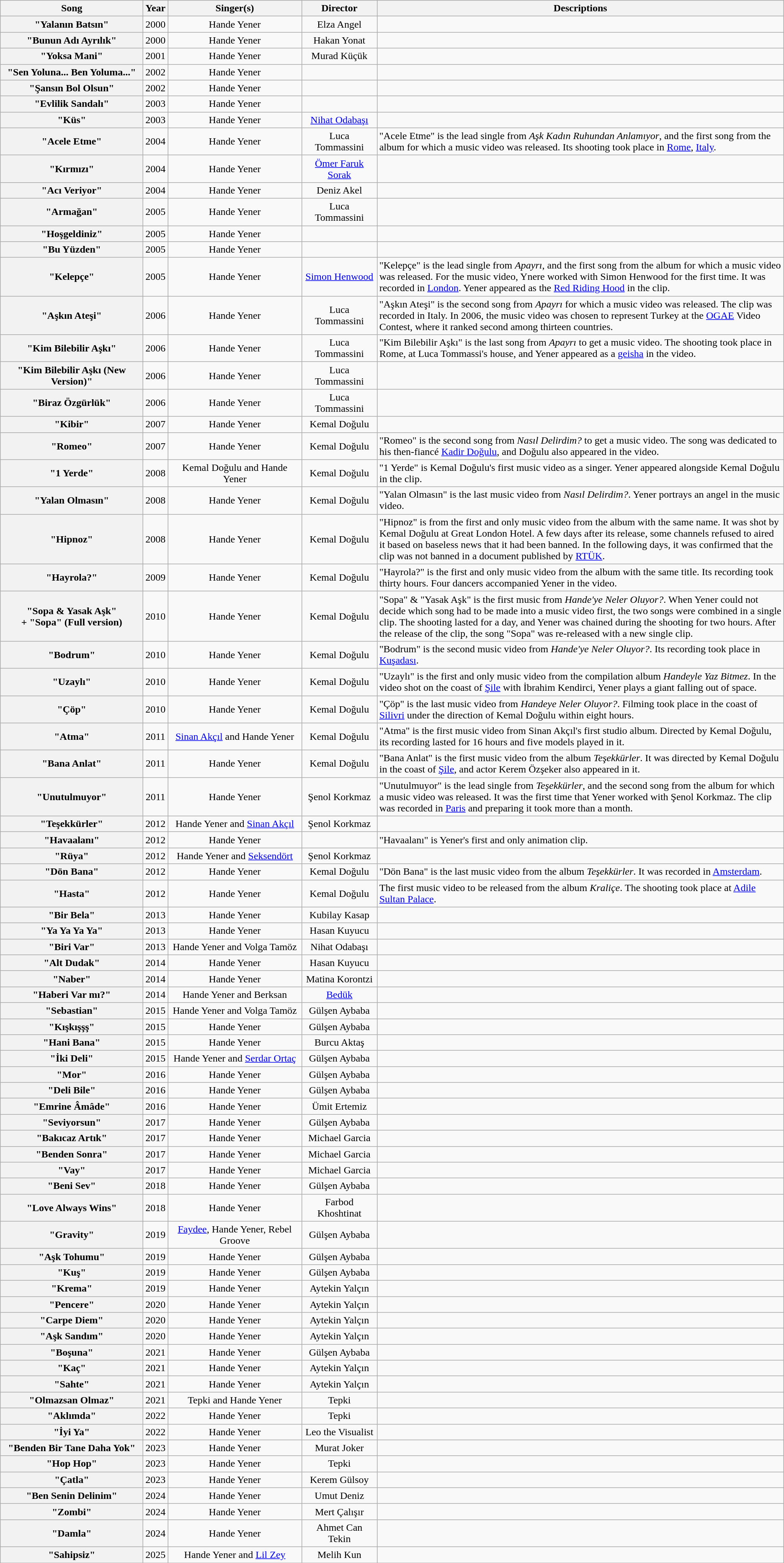<table class="wikitable sortable plainrowheaders" style="text-align:center;">
<tr>
<th scope="col">Song</th>
<th scope="col">Year</th>
<th scope="col">Singer(s)</th>
<th scope="col">Director</th>
<th scope="col" class="unsortable" style="width: 40em;">Descriptions</th>
</tr>
<tr>
<th scope="row">"Yalanın Batsın"</th>
<td style="text-align:center;">2000</td>
<td>Hande Yener</td>
<td>Elza Angel</td>
<td style="text-align:left;"></td>
</tr>
<tr>
<th scope="row">"Bunun Adı Ayrılık"</th>
<td style="text-align:center;">2000</td>
<td>Hande Yener</td>
<td>Hakan Yonat</td>
<td style="text-align:left;"></td>
</tr>
<tr>
<th scope="row">"Yoksa Mani"</th>
<td style="text-align:center;">2001</td>
<td>Hande Yener</td>
<td>Murad Küçük</td>
<td style="text-align:left;"></td>
</tr>
<tr>
<th scope="row">"Sen Yoluna... Ben Yoluma..."</th>
<td style="text-align:center;">2002</td>
<td>Hande Yener</td>
<td></td>
<td style="text-align:left;"></td>
</tr>
<tr>
<th scope="row">"Şansın Bol Olsun"</th>
<td style="text-align:center;">2002</td>
<td>Hande Yener</td>
<td></td>
<td style="text-align:left;"></td>
</tr>
<tr>
<th scope="row">"Evlilik Sandalı"</th>
<td style="text-align:center;">2003</td>
<td>Hande Yener</td>
<td></td>
<td style="text-align:left;"></td>
</tr>
<tr>
<th scope="row">"Küs"</th>
<td style="text-align:center;">2003</td>
<td>Hande Yener</td>
<td><a href='#'>Nihat Odabaşı</a></td>
<td style="text-align:left;"></td>
</tr>
<tr>
<th scope="row">"Acele Etme"</th>
<td style="text-align:center;">2004</td>
<td>Hande Yener</td>
<td>Luca Tommassini</td>
<td style="text-align:left;">"Acele Etme" is the lead single from <em>Aşk Kadın Ruhundan Anlamıyor</em>, and the first song from the album for which a music video was released. Its shooting took place in <a href='#'>Rome</a>, <a href='#'>Italy</a>.</td>
</tr>
<tr>
<th scope="row">"Kırmızı"</th>
<td style="text-align:center;">2004</td>
<td>Hande Yener</td>
<td><a href='#'>Ömer Faruk Sorak</a></td>
<td style="text-align:left;"></td>
</tr>
<tr>
<th scope="row">"Acı Veriyor"</th>
<td style="text-align:center;">2004</td>
<td>Hande Yener</td>
<td>Deniz Akel</td>
<td style="text-align:left;"></td>
</tr>
<tr>
<th scope="row">"Armağan"</th>
<td style="text-align:center;">2005</td>
<td>Hande Yener</td>
<td>Luca Tommassini</td>
<td style="text-align:left;"></td>
</tr>
<tr>
<th scope="row">"Hoşgeldiniz"</th>
<td style="text-align:center;">2005</td>
<td>Hande Yener</td>
<td></td>
<td style="text-align:left;"></td>
</tr>
<tr>
<th scope="row">"Bu Yüzden"</th>
<td style="text-align:center;">2005</td>
<td>Hande Yener</td>
<td></td>
<td style="text-align:left;"></td>
</tr>
<tr>
<th scope="row">"Kelepçe"</th>
<td style="text-align:center;">2005</td>
<td>Hande Yener</td>
<td><a href='#'>Simon Henwood</a></td>
<td style="text-align:left;">"Kelepçe" is the lead single from <em>Apayrı</em>, and the first song from the album for which a music video was released. For the music video, Ynere worked with Simon Henwood for the first time. It was recorded in <a href='#'>London</a>. Yener appeared as the <a href='#'>Red Riding Hood</a> in the clip.</td>
</tr>
<tr>
<th scope="row">"Aşkın Ateşi"</th>
<td style="text-align:center;">2006</td>
<td>Hande Yener</td>
<td>Luca Tommassini</td>
<td style="text-align:left;">"Aşkın Ateşi" is the second song from <em>Apayrı</em> for which a music video was released. The clip was recorded in Italy. In 2006, the music video was chosen to represent Turkey at the <a href='#'>OGAE</a> Video Contest, where it ranked second among thirteen countries.</td>
</tr>
<tr>
<th scope="row">"Kim Bilebilir Aşkı"</th>
<td style="text-align:center;">2006</td>
<td>Hande Yener</td>
<td>Luca Tommassini</td>
<td style="text-align:left;">"Kim Bilebilir Aşkı" is the last song from <em>Apayrı</em> to get a music video. The shooting took place in Rome, at Luca Tommassi's house, and Yener appeared as a <a href='#'>geisha</a> in the video.</td>
</tr>
<tr>
<th scope="row">"Kim Bilebilir Aşkı (New Version)"</th>
<td style="text-align:center;">2006</td>
<td>Hande Yener</td>
<td>Luca Tommassini</td>
<td style="text-align:left;"></td>
</tr>
<tr>
<th scope="row">"Biraz Özgürlük"</th>
<td style="text-align:center;">2006</td>
<td>Hande Yener</td>
<td>Luca Tommassini</td>
<td style="text-align:left;"></td>
</tr>
<tr>
<th scope="row">"Kibir"</th>
<td style="text-align:center;">2007</td>
<td>Hande Yener</td>
<td>Kemal Doğulu</td>
<td style="text-align:left;"></td>
</tr>
<tr>
<th scope="row">"Romeo"</th>
<td style="text-align:center;">2007</td>
<td>Hande Yener</td>
<td>Kemal Doğulu</td>
<td style="text-align:left;">"Romeo" is the second song from <em>Nasıl Delirdim?</em> to get a music video. The song was dedicated to his then-fiancé <a href='#'>Kadir Doğulu</a>, and Doğulu also appeared in the video.</td>
</tr>
<tr>
<th scope="row">"1 Yerde"</th>
<td style="text-align:center;">2008</td>
<td>Kemal Doğulu and Hande Yener</td>
<td>Kemal Doğulu</td>
<td style="text-align:left;">"1 Yerde" is Kemal Doğulu's first music video as a singer. Yener appeared alongside Kemal Doğulu in the clip.</td>
</tr>
<tr>
<th scope="row">"Yalan Olmasın"</th>
<td style="text-align:center;">2008</td>
<td>Hande Yener</td>
<td>Kemal Doğulu</td>
<td style="text-align:left;">"Yalan Olmasın" is the last music video from <em>Nasıl Delirdim?</em>. Yener portrays an angel in the music video.</td>
</tr>
<tr>
<th scope="row">"Hipnoz"</th>
<td style="text-align:center;">2008</td>
<td>Hande Yener</td>
<td>Kemal Doğulu</td>
<td style="text-align:left;">"Hipnoz" is from the first and only music video from the album with the same name. It was shot by Kemal Doğulu at Great London Hotel. A few days after its release, some channels refused to aired it based on baseless news that it had been banned. In the following days, it was confirmed that the clip was not banned in a document published by <a href='#'>RTÜK</a>.</td>
</tr>
<tr>
<th scope="row">"Hayrola?"</th>
<td style="text-align:center;">2009</td>
<td>Hande Yener</td>
<td>Kemal Doğulu</td>
<td style="text-align:left;">"Hayrola?" is the first and only music video from the album with the same title. Its recording took thirty hours. Four dancers accompanied Yener in the video.</td>
</tr>
<tr>
<th scope="row">"Sopa & Yasak Aşk"<br> + "Sopa" (Full version)</th>
<td style="text-align:center;">2010</td>
<td>Hande Yener</td>
<td>Kemal Doğulu</td>
<td style="text-align:left;">"Sopa" & "Yasak Aşk" is the first music from <em>Hande'ye Neler Oluyor?</em>. When Yener could not decide which song had to be made into a music video first, the two songs were combined in a single clip. The shooting lasted for a day, and Yener was chained during the shooting for two hours. After the release of the clip, the song "Sopa" was re-released with a new single clip.</td>
</tr>
<tr>
<th scope="row">"Bodrum"</th>
<td style="text-align:center;">2010</td>
<td>Hande Yener</td>
<td>Kemal Doğulu</td>
<td style="text-align:left;">"Bodrum" is the second music video from <em>Hande'ye Neler Oluyor?</em>. Its recording took place in <a href='#'>Kuşadası</a>.</td>
</tr>
<tr>
<th scope="row">"Uzaylı"</th>
<td style="text-align:center;">2010</td>
<td>Hande Yener</td>
<td>Kemal Doğulu</td>
<td style="text-align:left;">"Uzaylı" is the first and only music video from the compilation album <em>Handeyle Yaz Bitmez</em>. In the video shot on the coast of <a href='#'>Şile</a> with İbrahim Kendirci, Yener plays a giant falling out of space.</td>
</tr>
<tr>
<th scope="row">"Çöp"</th>
<td style="text-align:center;">2010</td>
<td>Hande Yener</td>
<td>Kemal Doğulu</td>
<td style="text-align:left;">"Çöp" is the last music video from <em>Handeye Neler Oluyor?</em>. Filming took place in the coast of <a href='#'>Silivri</a> under the direction of Kemal Doğulu within eight hours.</td>
</tr>
<tr>
<th scope="row">"Atma"</th>
<td style="text-align:center;">2011</td>
<td><a href='#'>Sinan Akçıl</a> and Hande Yener</td>
<td>Kemal Doğulu</td>
<td style="text-align:left;">"Atma" is the first music video from Sinan Akçıl's first studio album. Directed by Kemal Doğulu, its recording lasted for 16 hours and five models played in it.</td>
</tr>
<tr>
<th scope="row">"Bana Anlat"</th>
<td style="text-align:center;">2011</td>
<td>Hande Yener</td>
<td>Kemal Doğulu</td>
<td style="text-align:left;">"Bana Anlat" is the first music video from the album <em>Teşekkürler</em>. It was directed by Kemal Doğulu in the coast of <a href='#'>Şile</a>, and actor Kerem Özşeker also appeared in it.</td>
</tr>
<tr>
<th scope="row">"Unutulmuyor"</th>
<td style="text-align:center;">2011</td>
<td>Hande Yener</td>
<td>Şenol Korkmaz</td>
<td style="text-align:left;">"Unutulmuyor" is the lead single from <em>Teşekkürler</em>, and the second song from the album for which a music video was released. It was the first time that Yener worked with Şenol Korkmaz. The clip was recorded in <a href='#'>Paris</a> and preparing it took more than a month.</td>
</tr>
<tr>
<th scope="row">"Teşekkürler"</th>
<td style="text-align:center;">2012</td>
<td>Hande Yener and <a href='#'>Sinan Akçıl</a></td>
<td>Şenol Korkmaz</td>
<td style="text-align:left;"></td>
</tr>
<tr>
<th scope="row">"Havaalanı"</th>
<td style="text-align:center;">2012</td>
<td>Hande Yener</td>
<td></td>
<td style="text-align:left;">"Havaalanı" is Yener's first and only animation clip.</td>
</tr>
<tr>
<th scope="row">"Rüya"</th>
<td style="text-align:center;">2012</td>
<td>Hande Yener and <a href='#'>Seksendört</a></td>
<td>Şenol Korkmaz</td>
<td style="text-align:left;"></td>
</tr>
<tr>
<th scope="row">"Dön Bana"</th>
<td style="text-align:center;">2012</td>
<td>Hande Yener</td>
<td>Kemal Doğulu</td>
<td style="text-align:left;">"Dön Bana" is the last music video from the album <em>Teşekkürler</em>. It was recorded in <a href='#'>Amsterdam</a>.</td>
</tr>
<tr>
<th scope="row">"Hasta"</th>
<td style="text-align:center;">2012</td>
<td>Hande Yener</td>
<td>Kemal Doğulu</td>
<td style="text-align:left;">The first music video to be released from the album <em>Kraliçe</em>. The shooting took place at <a href='#'>Adile Sultan Palace</a>.</td>
</tr>
<tr>
<th scope="row">"Bir Bela"</th>
<td style="text-align:center;">2013</td>
<td>Hande Yener</td>
<td>Kubilay Kasap</td>
<td style="text-align:left;"></td>
</tr>
<tr>
<th scope="row">"Ya Ya Ya Ya"</th>
<td style="text-align:center;">2013</td>
<td>Hande Yener</td>
<td>Hasan Kuyucu</td>
<td style="text-align:left;"></td>
</tr>
<tr>
<th scope="row">"Biri Var"</th>
<td style="text-align:center;">2013</td>
<td>Hande Yener and Volga Tamöz</td>
<td>Nihat Odabaşı</td>
<td style="text-align:left;"></td>
</tr>
<tr>
<th scope="row">"Alt Dudak"</th>
<td style="text-align:center;">2014</td>
<td>Hande Yener</td>
<td>Hasan Kuyucu</td>
<td style="text-align:left;"></td>
</tr>
<tr>
<th scope="row">"Naber"</th>
<td style="text-align:center;">2014</td>
<td>Hande Yener</td>
<td>Matina Korontzi</td>
<td style="text-align:left;"></td>
</tr>
<tr>
<th scope="row">"Haberi Var mı?"</th>
<td style="text-align:center;">2014</td>
<td>Hande Yener and Berksan</td>
<td><a href='#'>Bedük</a></td>
<td style="text-align:left;"></td>
</tr>
<tr>
<th scope="row">"Sebastian"</th>
<td style="text-align:center;">2015</td>
<td>Hande Yener and Volga Tamöz</td>
<td>Gülşen Aybaba</td>
<td style="text-align:left;"></td>
</tr>
<tr>
<th scope="row">"Kışkışşş"</th>
<td style="text-align:center;">2015</td>
<td>Hande Yener</td>
<td>Gülşen Aybaba</td>
<td style="text-align:left;"></td>
</tr>
<tr>
<th scope="row">"Hani Bana"</th>
<td style="text-align:center;">2015</td>
<td>Hande Yener</td>
<td>Burcu Aktaş</td>
<td style="text-align:left;"></td>
</tr>
<tr>
<th scope="row">"İki Deli"</th>
<td style="text-align:center;">2015</td>
<td>Hande Yener and <a href='#'>Serdar Ortaç</a></td>
<td>Gülşen Aybaba</td>
<td style="text-align:left;"></td>
</tr>
<tr>
<th scope="row">"Mor"</th>
<td style="text-align:center;">2016</td>
<td>Hande Yener</td>
<td>Gülşen Aybaba</td>
<td style="text-align:left;"></td>
</tr>
<tr>
<th scope="row">"Deli Bile"</th>
<td style="text-align:center;">2016</td>
<td>Hande Yener</td>
<td>Gülşen Aybaba</td>
<td style="text-align:left;"></td>
</tr>
<tr>
<th scope="row">"Emrine Âmâde"</th>
<td style="text-align:center;">2016</td>
<td>Hande Yener</td>
<td>Ümit Ertemiz</td>
<td style="text-align:left;"></td>
</tr>
<tr>
<th scope="row">"Seviyorsun"</th>
<td style="text-align:center;">2017</td>
<td>Hande Yener</td>
<td>Gülşen Aybaba</td>
<td style="text-align:left;"></td>
</tr>
<tr>
<th scope="row">"Bakıcaz Artık"</th>
<td style="text-align:center;">2017</td>
<td>Hande Yener</td>
<td>Michael Garcia</td>
<td style="text-align:left;"></td>
</tr>
<tr>
<th scope="row">"Benden Sonra"</th>
<td style="text-align:center;">2017</td>
<td>Hande Yener</td>
<td>Michael Garcia</td>
<td style="text-align:left;"></td>
</tr>
<tr>
<th scope="row">"Vay"</th>
<td style="text-align:center;">2017</td>
<td>Hande Yener</td>
<td>Michael Garcia</td>
<td style="text-align:left;"></td>
</tr>
<tr>
<th scope="row">"Beni Sev"</th>
<td style="text-align:center;">2018</td>
<td>Hande Yener</td>
<td>Gülşen Aybaba</td>
<td style="text-align:left;"></td>
</tr>
<tr>
<th scope="row">"Love Always Wins"</th>
<td style="text-align:center;">2018</td>
<td>Hande Yener</td>
<td>Farbod Khoshtinat</td>
<td style="text-align:left;"></td>
</tr>
<tr>
<th scope="row">"Gravity"</th>
<td style="text-align:center;">2019</td>
<td><a href='#'>Faydee</a>, Hande Yener, Rebel Groove</td>
<td>Gülşen Aybaba</td>
<td style="text-align:left;"></td>
</tr>
<tr>
<th scope="row">"Aşk Tohumu"</th>
<td style="text-align:center;">2019</td>
<td>Hande Yener</td>
<td>Gülşen Aybaba</td>
<td style="text-align:left;"></td>
</tr>
<tr>
<th scope="row">"Kuş"</th>
<td style="text-align:center;">2019</td>
<td>Hande Yener</td>
<td>Gülşen Aybaba</td>
<td style="text-align:left;"></td>
</tr>
<tr>
<th scope="row">"Krema"</th>
<td style="text-align:center;">2019</td>
<td>Hande Yener</td>
<td>Aytekin Yalçın</td>
<td style="text-align:left;"></td>
</tr>
<tr>
<th scope="row">"Pencere"</th>
<td style="text-align:center;">2020</td>
<td>Hande Yener</td>
<td>Aytekin Yalçın</td>
<td style="text-align:left;"></td>
</tr>
<tr>
<th scope="row">"Carpe Diem"</th>
<td style="text-align:center;">2020</td>
<td>Hande Yener</td>
<td>Aytekin Yalçın</td>
<td style="text-align:left;"></td>
</tr>
<tr>
<th scope="row">"Aşk Sandım"</th>
<td style="text-align:center;">2020</td>
<td>Hande Yener</td>
<td>Aytekin Yalçın</td>
<td style="text-align:left;"></td>
</tr>
<tr>
<th scope="row">"Boşuna"</th>
<td style="text-align:center;">2021</td>
<td>Hande Yener</td>
<td>Gülşen Aybaba</td>
<td style="text-align:left;"></td>
</tr>
<tr>
<th scope="row">"Kaç"</th>
<td style="text-align:center;">2021</td>
<td>Hande Yener</td>
<td>Aytekin Yalçın</td>
<td style="text-align:left;"></td>
</tr>
<tr>
<th scope="row">"Sahte"</th>
<td style="text-align:center;">2021</td>
<td>Hande Yener</td>
<td>Aytekin Yalçın</td>
<td style="text-align:left;"></td>
</tr>
<tr>
<th scope="row">"Olmazsan Olmaz"</th>
<td style="text-align:center;">2021</td>
<td>Tepki and Hande Yener</td>
<td>Tepki</td>
<td style="text-align:left;"></td>
</tr>
<tr>
<th scope="row">"Aklımda"</th>
<td style="text-align:center;">2022</td>
<td>Hande Yener</td>
<td>Tepki</td>
<td style="text-align:left;"></td>
</tr>
<tr>
<th scope="row">"İyi Ya"</th>
<td style="text-align:center;">2022</td>
<td>Hande Yener</td>
<td>Leo the Visualist</td>
<td style="text-align:left;"></td>
</tr>
<tr>
<th scope="row">"Benden Bir Tane Daha Yok"</th>
<td style="text-align:center;">2023</td>
<td>Hande Yener</td>
<td>Murat Joker</td>
<td style="text-align:left;"></td>
</tr>
<tr>
<th scope="row">"Hop Hop"</th>
<td style="text-align:center;">2023</td>
<td>Hande Yener</td>
<td>Tepki</td>
<td style="text-align:left;"></td>
</tr>
<tr>
<th scope="row">"Çatla"</th>
<td style="text-align:center;">2023</td>
<td>Hande Yener</td>
<td>Kerem Gülsoy</td>
<td style="text-align:left;"></td>
</tr>
<tr>
<th scope="row">"Ben Senin Delinim"</th>
<td style="text-align:center;">2024</td>
<td>Hande Yener</td>
<td>Umut Deniz</td>
<td style="text-align:left;"></td>
</tr>
<tr>
<th scope="row">"Zombi"</th>
<td style="text-align:center;">2024</td>
<td>Hande Yener</td>
<td>Mert Çalışır</td>
<td style="text-align:left;"></td>
</tr>
<tr>
<th scope="row">"Damla"</th>
<td style="text-align:center;">2024</td>
<td>Hande Yener</td>
<td>Ahmet Can Tekin</td>
<td style="text-align:left;"></td>
</tr>
<tr>
<th scope="row">"Sahipsiz"</th>
<td style="text-align:center;">2025</td>
<td>Hande Yener and <a href='#'>Lil Zey</a></td>
<td>Melih Kun</td>
<td style="text-align:left;"></td>
</tr>
<tr>
</tr>
</table>
